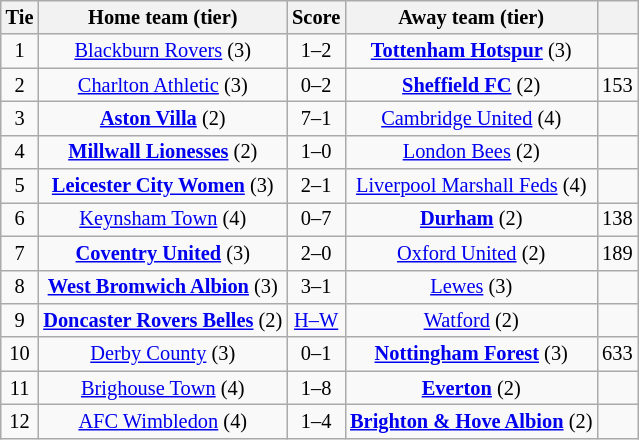<table class="wikitable" style="text-align:center; font-size:85%">
<tr>
<th>Tie</th>
<th>Home team (tier)</th>
<th>Score</th>
<th>Away team (tier)</th>
<th></th>
</tr>
<tr>
<td>1</td>
<td><a href='#'>Blackburn Rovers</a> (3)</td>
<td>1–2</td>
<td><strong><a href='#'>Tottenham Hotspur</a></strong> (3)</td>
<td></td>
</tr>
<tr>
<td>2</td>
<td><a href='#'>Charlton Athletic</a> (3)</td>
<td>0–2</td>
<td><strong><a href='#'>Sheffield FC</a></strong> (2)</td>
<td>153</td>
</tr>
<tr>
<td>3</td>
<td><strong><a href='#'>Aston Villa</a></strong> (2)</td>
<td>7–1</td>
<td><a href='#'>Cambridge United</a> (4)</td>
<td></td>
</tr>
<tr>
<td>4</td>
<td><strong><a href='#'>Millwall Lionesses</a></strong> (2)</td>
<td>1–0</td>
<td><a href='#'>London Bees</a> (2)</td>
<td></td>
</tr>
<tr>
<td>5</td>
<td><strong><a href='#'>Leicester City Women</a></strong> (3)</td>
<td>2–1</td>
<td><a href='#'>Liverpool Marshall Feds</a> (4)</td>
<td></td>
</tr>
<tr>
<td>6</td>
<td><a href='#'>Keynsham Town</a> (4)</td>
<td>0–7</td>
<td><strong><a href='#'>Durham</a></strong> (2)</td>
<td>138</td>
</tr>
<tr>
<td>7</td>
<td><strong><a href='#'>Coventry United</a></strong> (3)</td>
<td>2–0</td>
<td><a href='#'>Oxford United</a> (2)</td>
<td>189</td>
</tr>
<tr>
<td>8</td>
<td><strong><a href='#'>West Bromwich Albion</a></strong> (3)</td>
<td>3–1</td>
<td><a href='#'>Lewes</a> (3)</td>
<td></td>
</tr>
<tr>
<td>9</td>
<td><strong><a href='#'>Doncaster Rovers Belles</a></strong> (2)</td>
<td><a href='#'>H–W</a></td>
<td><a href='#'>Watford</a> (2)</td>
<td></td>
</tr>
<tr>
<td>10</td>
<td><a href='#'>Derby County</a> (3)</td>
<td>0–1</td>
<td><strong><a href='#'>Nottingham Forest</a></strong> (3)</td>
<td>633</td>
</tr>
<tr>
<td>11</td>
<td><a href='#'>Brighouse Town</a> (4)</td>
<td>1–8</td>
<td><strong><a href='#'>Everton</a></strong> (2)</td>
<td></td>
</tr>
<tr>
<td>12</td>
<td><a href='#'>AFC Wimbledon</a> (4)</td>
<td>1–4</td>
<td><strong><a href='#'>Brighton & Hove Albion</a></strong> (2)</td>
<td></td>
</tr>
</table>
